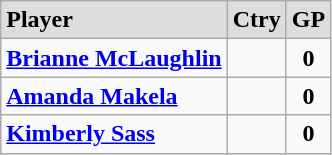<table class="wikitable">
<tr align="center" style="font-weight:bold; background-color:#dddddd;" |>
<td align="left">Player</td>
<td>Ctry</td>
<td>GP</td>
</tr>
<tr align="center">
<td align="left"><strong><a href='#'>Brianne McLaughlin</a></strong></td>
<td></td>
<td><strong>0</strong></td>
</tr>
<tr align="center">
<td align="left"><strong><a href='#'>Amanda Makela</a></strong></td>
<td></td>
<td><strong>0</strong></td>
</tr>
<tr align="center">
<td align="left"><strong><a href='#'>Kimberly Sass</a></strong></td>
<td></td>
<td><strong>0</strong></td>
</tr>
</table>
